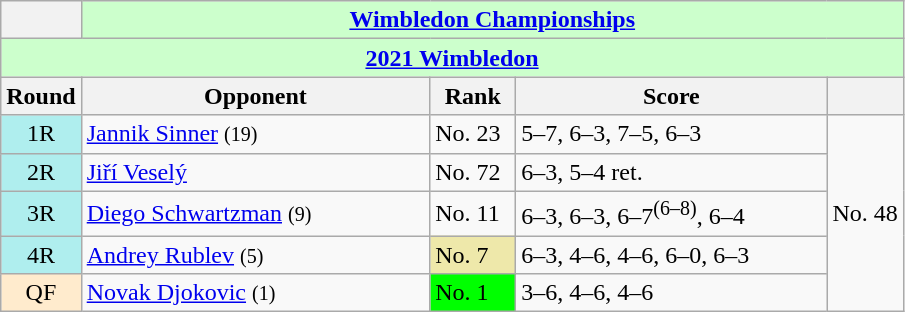<table class="wikitable collapsible collapsed">
<tr>
<th></th>
<th colspan=4 style="background:#cfc;"><a href='#'>Wimbledon Championships</a></th>
</tr>
<tr>
<th colspan=5 style="background:#cfc;"><a href='#'>2021 Wimbledon</a></th>
</tr>
<tr>
<th>Round</th>
<th width=225>Opponent</th>
<th width=50>Rank</th>
<th width=200>Score</th>
<th></th>
</tr>
<tr>
<td style="text-align:center; background:#afeeee;">1R</td>
<td> <a href='#'>Jannik Sinner</a> <small>(19)</small></td>
<td>No. 23</td>
<td>5–7, 6–3, 7–5, 6–3</td>
<td rowspan=5>No. 48</td>
</tr>
<tr>
<td style="text-align:center; background:#afeeee;">2R</td>
<td> <a href='#'>Jiří Veselý</a></td>
<td>No. 72</td>
<td>6–3, 5–4 ret.</td>
</tr>
<tr>
<td style="text-align:center; background:#afeeee;">3R</td>
<td> <a href='#'>Diego Schwartzman</a> <small>(9)</small></td>
<td>No. 11</td>
<td>6–3, 6–3, 6–7<sup>(6–8)</sup>, 6–4</td>
</tr>
<tr>
<td style="text-align:center; background:#afeeee;">4R</td>
<td> <a href='#'>Andrey Rublev</a> <small>(5)</small></td>
<td bgcolor=EEE8AA>No. 7</td>
<td>6–3, 4–6, 4–6, 6–0, 6–3</td>
</tr>
<tr>
<td style="text-align:center; background:#ffebcd;">QF</td>
<td> <a href='#'>Novak Djokovic</a> <small>(1)</small></td>
<td bgcolor=lime>No. 1</td>
<td>3–6, 4–6, 4–6</td>
</tr>
</table>
